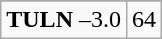<table class="wikitable">
<tr align="center">
</tr>
<tr align="center">
<td><strong>TULN</strong> –3.0</td>
<td>64</td>
</tr>
</table>
